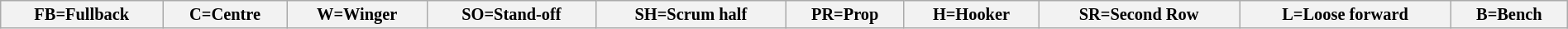<table class="wikitable"  style="font-size:85%; width:100%;">
<tr>
<th>FB=Fullback</th>
<th>C=Centre</th>
<th>W=Winger</th>
<th>SO=Stand-off</th>
<th>SH=Scrum half</th>
<th>PR=Prop</th>
<th>H=Hooker</th>
<th>SR=Second Row</th>
<th>L=Loose forward</th>
<th>B=Bench</th>
</tr>
</table>
